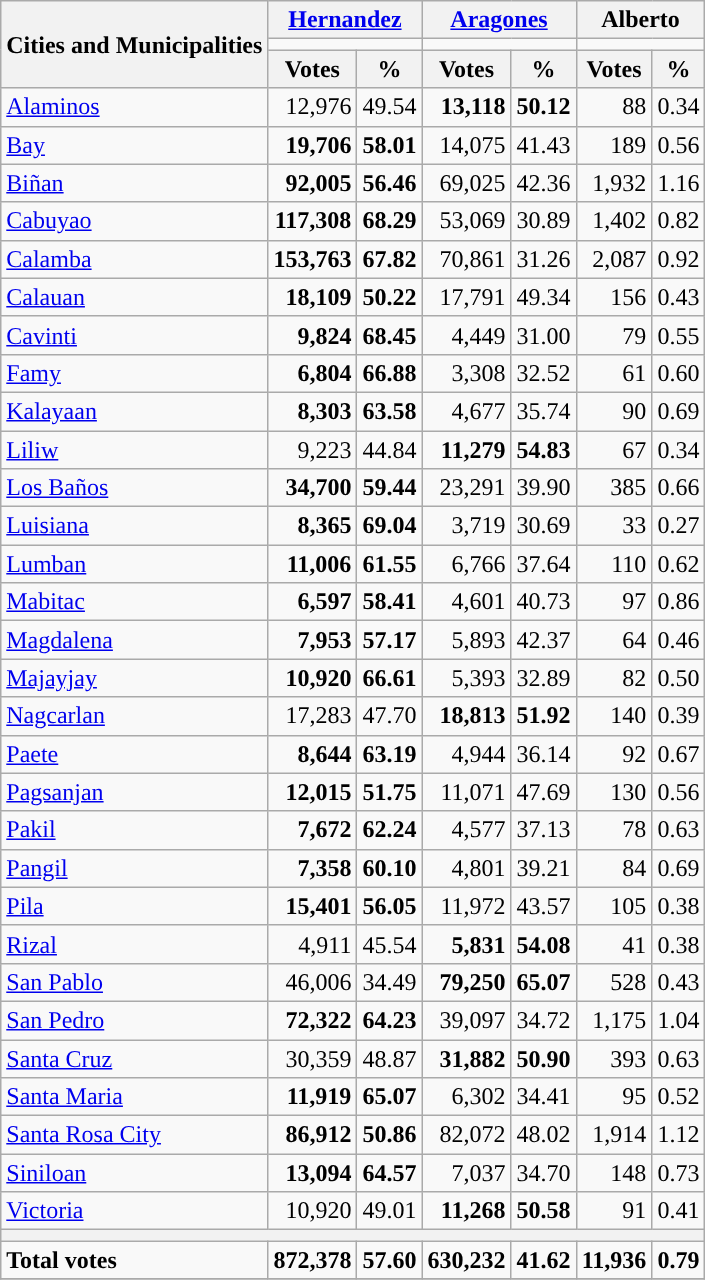<table class="wikitable" style="text-align:right">
<tr>
<th rowspan="3">Cities and Municipalities</th>
<th colspan="2"><a href='#'>Hernandez</a></th>
<th colspan="2"><a href='#'>Aragones</a></th>
<th colspan="2">Alberto</th>
</tr>
<tr>
<td colspan="2" style="background:"></td>
<td colspan="2" style="background:"></td>
<td colspan="2" style="background:"></td>
</tr>
<tr>
<th>Votes</th>
<th>%</th>
<th>Votes</th>
<th>%</th>
<th>Votes</th>
<th>%</th>
</tr>
<tr>
<td align="left"><a href='#'>Alaminos</a></td>
<td>12,976</td>
<td>49.54</td>
<td style="background:"><strong>13,118</strong></td>
<td style="background:"><strong>50.12</strong></td>
<td>88</td>
<td>0.34</td>
</tr>
<tr>
<td align="left"><a href='#'>Bay</a></td>
<td style="background:"><strong>19,706</strong></td>
<td style="background:"><strong>58.01</strong></td>
<td>14,075</td>
<td>41.43</td>
<td>189</td>
<td>0.56</td>
</tr>
<tr>
<td align="left"><a href='#'>Biñan</a></td>
<td style="background:"><strong>92,005</strong></td>
<td style="background:"><strong>56.46</strong></td>
<td>69,025</td>
<td>42.36</td>
<td>1,932</td>
<td>1.16</td>
</tr>
<tr>
<td align="left"><a href='#'>Cabuyao</a></td>
<td style="background:"><strong>117,308</strong></td>
<td style="background:"><strong>68.29</strong></td>
<td>53,069</td>
<td>30.89</td>
<td>1,402</td>
<td>0.82</td>
</tr>
<tr>
<td align="left"><a href='#'>Calamba</a></td>
<td style="background:"><strong>153,763</strong></td>
<td style="background:"><strong>67.82</strong></td>
<td>70,861</td>
<td>31.26</td>
<td>2,087</td>
<td>0.92</td>
</tr>
<tr>
<td align="left"><a href='#'>Calauan</a></td>
<td style="background:"><strong>18,109</strong></td>
<td style="background:"><strong>50.22</strong></td>
<td>17,791</td>
<td>49.34</td>
<td>156</td>
<td>0.43</td>
</tr>
<tr>
<td align="left"><a href='#'>Cavinti</a></td>
<td style="background:"><strong>9,824</strong></td>
<td style="background:"><strong>68.45</strong></td>
<td>4,449</td>
<td>31.00</td>
<td>79</td>
<td>0.55</td>
</tr>
<tr>
<td align="left"><a href='#'>Famy</a></td>
<td style="background:"><strong>6,804</strong></td>
<td style="background:"><strong>66.88</strong></td>
<td>3,308</td>
<td>32.52</td>
<td>61</td>
<td>0.60</td>
</tr>
<tr>
<td align="left"><a href='#'>Kalayaan</a></td>
<td style="background:"><strong>8,303</strong></td>
<td style="background:"><strong>63.58</strong></td>
<td>4,677</td>
<td>35.74</td>
<td>90</td>
<td>0.69</td>
</tr>
<tr>
<td align="left"><a href='#'>Liliw</a></td>
<td>9,223</td>
<td>44.84</td>
<td style="background:"><strong>11,279</strong></td>
<td style="background:"><strong>54.83</strong></td>
<td>67</td>
<td>0.34</td>
</tr>
<tr>
<td align="left"><a href='#'>Los Baños</a></td>
<td style="background:"><strong>34,700</strong></td>
<td style="background:"><strong>59.44</strong></td>
<td>23,291</td>
<td>39.90</td>
<td>385</td>
<td>0.66</td>
</tr>
<tr>
<td align="left"><a href='#'>Luisiana</a></td>
<td style="background:"><strong>8,365</strong></td>
<td style="background:"><strong>69.04</strong></td>
<td>3,719</td>
<td>30.69</td>
<td>33</td>
<td>0.27</td>
</tr>
<tr>
<td align="left"><a href='#'>Lumban</a></td>
<td style="background:"><strong>11,006</strong></td>
<td style="background:"><strong>61.55</strong></td>
<td>6,766</td>
<td>37.64</td>
<td>110</td>
<td>0.62</td>
</tr>
<tr>
<td align="left"><a href='#'>Mabitac</a></td>
<td style="background:"><strong>6,597</strong></td>
<td style="background:"><strong>58.41</strong></td>
<td>4,601</td>
<td>40.73</td>
<td>97</td>
<td>0.86</td>
</tr>
<tr>
<td align="left"><a href='#'>Magdalena</a></td>
<td style="background:"><strong>7,953</strong></td>
<td style="background:"><strong>57.17</strong></td>
<td>5,893</td>
<td>42.37</td>
<td>64</td>
<td>0.46</td>
</tr>
<tr>
<td align="left"><a href='#'>Majayjay</a></td>
<td style="background:"><strong>10,920</strong></td>
<td style="background:"><strong>66.61</strong></td>
<td>5,393</td>
<td>32.89</td>
<td>82</td>
<td>0.50</td>
</tr>
<tr>
<td align="left"><a href='#'>Nagcarlan</a></td>
<td>17,283</td>
<td>47.70</td>
<td style="background:"><strong>18,813</strong></td>
<td style="background:"><strong>51.92</strong></td>
<td>140</td>
<td>0.39</td>
</tr>
<tr>
<td align="left"><a href='#'>Paete</a></td>
<td style="background:"><strong>8,644</strong></td>
<td style=background:><strong>63.19</strong></td>
<td>4,944</td>
<td>36.14</td>
<td>92</td>
<td>0.67</td>
</tr>
<tr>
<td align="left"><a href='#'>Pagsanjan</a></td>
<td style="background:"><strong>12,015</strong></td>
<td style="background:"><strong>51.75</strong></td>
<td>11,071</td>
<td>47.69</td>
<td>130</td>
<td>0.56</td>
</tr>
<tr>
<td align="left"><a href='#'>Pakil</a></td>
<td style="background:"><strong>7,672</strong></td>
<td style="background:"><strong>62.24</strong></td>
<td>4,577</td>
<td>37.13</td>
<td>78</td>
<td>0.63</td>
</tr>
<tr>
<td align="left"><a href='#'>Pangil</a></td>
<td style="background:"><strong>7,358</strong></td>
<td style="background:"><strong>60.10</strong></td>
<td>4,801</td>
<td>39.21</td>
<td>84</td>
<td>0.69</td>
</tr>
<tr>
<td align="left"><a href='#'>Pila</a></td>
<td style="background:"><strong>15,401</strong></td>
<td style="background:"><strong>56.05</strong></td>
<td>11,972</td>
<td>43.57</td>
<td>105</td>
<td>0.38</td>
</tr>
<tr>
<td align="left"><a href='#'>Rizal</a></td>
<td>4,911</td>
<td>45.54</td>
<td style="background:"><strong>5,831</strong></td>
<td style="background:"><strong>54.08</strong></td>
<td>41</td>
<td>0.38</td>
</tr>
<tr>
<td align="left"><a href='#'>San Pablo</a></td>
<td>46,006</td>
<td>34.49</td>
<td style="background:"><strong>79,250</strong></td>
<td style="background:"><strong>65.07</strong></td>
<td>528</td>
<td>0.43</td>
</tr>
<tr>
<td align="left"><a href='#'>San Pedro</a></td>
<td style="background:"><strong>72,322</strong></td>
<td style="background:"><strong>64.23</strong></td>
<td>39,097</td>
<td>34.72</td>
<td>1,175</td>
<td>1.04</td>
</tr>
<tr>
<td align="left"><a href='#'>Santa Cruz</a></td>
<td>30,359</td>
<td>48.87</td>
<td style="background:"><strong>31,882</strong></td>
<td style="background:"><strong>50.90</strong></td>
<td>393</td>
<td>0.63</td>
</tr>
<tr>
<td align="left"><a href='#'>Santa Maria</a></td>
<td style="background:"><strong>11,919</strong></td>
<td style="background:"><strong>65.07</strong></td>
<td>6,302</td>
<td>34.41</td>
<td>95</td>
<td>0.52</td>
</tr>
<tr>
<td align="left"><a href='#'>Santa Rosa City</a></td>
<td style="background:"><strong>86,912</strong></td>
<td style="background:"><strong>50.86</strong></td>
<td>82,072</td>
<td>48.02</td>
<td>1,914</td>
<td>1.12</td>
</tr>
<tr>
<td align="left"><a href='#'>Siniloan</a></td>
<td style="background:"><strong>13,094</strong></td>
<td style="background:"><strong>64.57</strong></td>
<td>7,037</td>
<td>34.70</td>
<td>148</td>
<td>0.73</td>
</tr>
<tr>
<td align="left"><a href='#'>Victoria</a></td>
<td>10,920</td>
<td>49.01</td>
<td style="background:"><strong>11,268</strong></td>
<td style="background:"><strong>50.58</strong></td>
<td>91</td>
<td>0.41</td>
</tr>
<tr>
<th colspan="7"></th>
</tr>
<tr>
<td align="left"><strong>Total votes</strong></td>
<td style="background:"><strong>872,378</strong></td>
<td style="background:"><strong>57.60</strong></td>
<td><strong>630,232</strong></td>
<td><strong>41.62</strong></td>
<td><strong>11,936</strong></td>
<td><strong>0.79</strong></td>
</tr>
<tr>
</tr>
</table>
